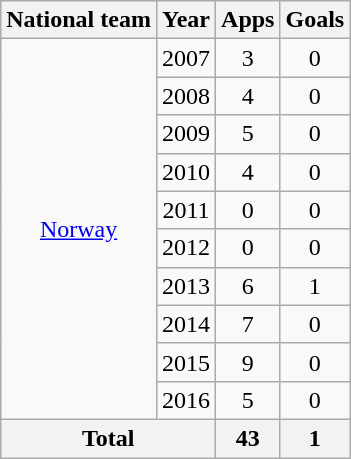<table class="wikitable" style="text-align: center;">
<tr>
<th>National team</th>
<th>Year</th>
<th>Apps</th>
<th>Goals</th>
</tr>
<tr>
<td rowspan=10><a href='#'>Norway</a></td>
<td>2007</td>
<td>3</td>
<td>0</td>
</tr>
<tr>
<td>2008</td>
<td>4</td>
<td>0</td>
</tr>
<tr>
<td>2009</td>
<td>5</td>
<td>0</td>
</tr>
<tr>
<td>2010</td>
<td>4</td>
<td>0</td>
</tr>
<tr>
<td>2011</td>
<td>0</td>
<td>0</td>
</tr>
<tr>
<td>2012</td>
<td>0</td>
<td>0</td>
</tr>
<tr>
<td>2013</td>
<td>6</td>
<td>1</td>
</tr>
<tr>
<td>2014</td>
<td>7</td>
<td>0</td>
</tr>
<tr>
<td>2015</td>
<td>9</td>
<td>0</td>
</tr>
<tr>
<td>2016</td>
<td>5</td>
<td>0</td>
</tr>
<tr>
<th colspan=2>Total</th>
<th>43</th>
<th>1</th>
</tr>
</table>
